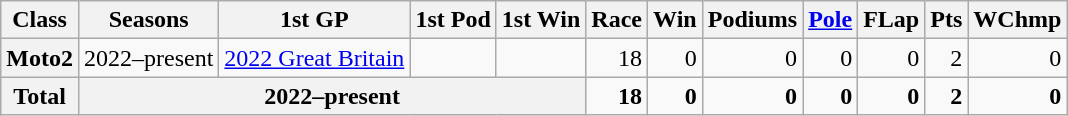<table class="wikitable" style=text-align:right>
<tr>
<th>Class</th>
<th>Seasons</th>
<th>1st GP</th>
<th>1st Pod</th>
<th>1st Win</th>
<th>Race</th>
<th>Win</th>
<th>Podiums</th>
<th><a href='#'>Pole</a></th>
<th>FLap</th>
<th>Pts</th>
<th>WChmp</th>
</tr>
<tr>
<th>Moto2</th>
<td>2022–present</td>
<td align="left"><a href='#'>2022 Great Britain</a></td>
<td></td>
<td></td>
<td>18</td>
<td>0</td>
<td>0</td>
<td>0</td>
<td>0</td>
<td>2</td>
<td>0</td>
</tr>
<tr>
<th>Total</th>
<th colspan=4>2022–present</th>
<td><strong>18</strong></td>
<td><strong>0</strong></td>
<td><strong>0</strong></td>
<td><strong>0</strong></td>
<td><strong>0</strong></td>
<td><strong>2</strong></td>
<td><strong>0</strong></td>
</tr>
</table>
